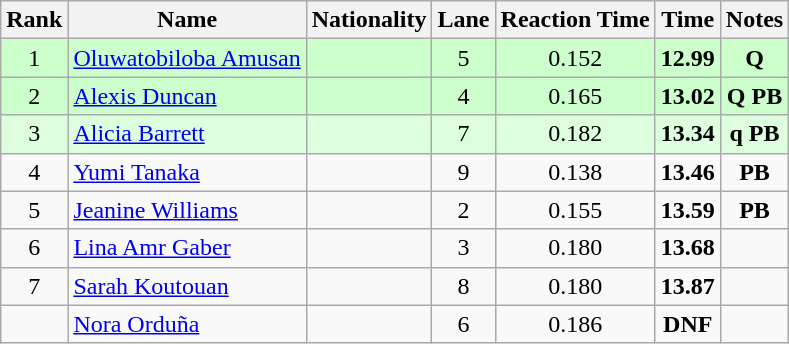<table class="wikitable sortable" style="text-align:center">
<tr>
<th>Rank</th>
<th>Name</th>
<th>Nationality</th>
<th>Lane</th>
<th>Reaction Time</th>
<th>Time</th>
<th>Notes</th>
</tr>
<tr bgcolor=ccffcc>
<td>1</td>
<td align=left><a href='#'>Oluwatobiloba Amusan</a></td>
<td align=left></td>
<td>5</td>
<td>0.152</td>
<td><strong>12.99</strong></td>
<td><strong>Q</strong></td>
</tr>
<tr bgcolor=ccffcc>
<td>2</td>
<td align=left><a href='#'>Alexis Duncan</a></td>
<td align=left></td>
<td>4</td>
<td>0.165</td>
<td><strong>13.02</strong></td>
<td><strong>Q PB</strong></td>
</tr>
<tr bgcolor=ddffdd>
<td>3</td>
<td align=left><a href='#'>Alicia Barrett</a></td>
<td align=left></td>
<td>7</td>
<td>0.182</td>
<td><strong>13.34</strong></td>
<td><strong>q PB</strong></td>
</tr>
<tr>
<td>4</td>
<td align=left><a href='#'>Yumi Tanaka</a></td>
<td align=left></td>
<td>9</td>
<td>0.138</td>
<td><strong>13.46</strong></td>
<td><strong>PB</strong></td>
</tr>
<tr>
<td>5</td>
<td align=left><a href='#'>Jeanine Williams</a></td>
<td align=left></td>
<td>2</td>
<td>0.155</td>
<td><strong>13.59</strong></td>
<td><strong>PB</strong></td>
</tr>
<tr>
<td>6</td>
<td align=left><a href='#'>Lina Amr Gaber</a></td>
<td align=left></td>
<td>3</td>
<td>0.180</td>
<td><strong>13.68</strong></td>
<td></td>
</tr>
<tr>
<td>7</td>
<td align=left><a href='#'>Sarah Koutouan</a></td>
<td align=left></td>
<td>8</td>
<td>0.180</td>
<td><strong>13.87</strong></td>
<td></td>
</tr>
<tr>
<td></td>
<td align=left><a href='#'>Nora Orduña</a></td>
<td align=left></td>
<td>6</td>
<td>0.186</td>
<td><strong>DNF</strong></td>
<td></td>
</tr>
</table>
